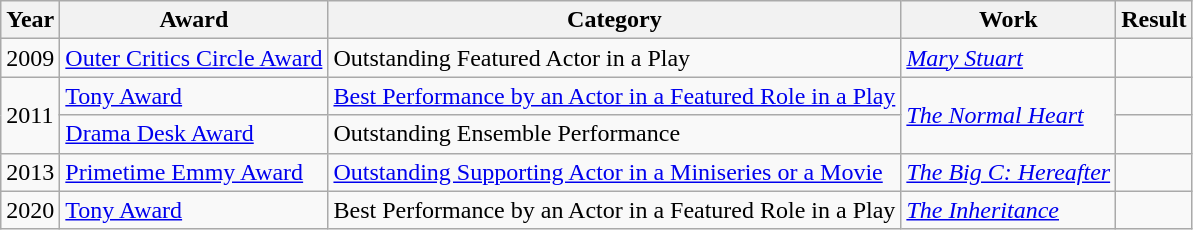<table class="wikitable">
<tr>
<th>Year</th>
<th>Award</th>
<th>Category</th>
<th>Work</th>
<th>Result</th>
</tr>
<tr>
<td>2009</td>
<td><a href='#'>Outer Critics Circle Award</a></td>
<td>Outstanding Featured Actor in a Play</td>
<td><em><a href='#'>Mary Stuart</a></em></td>
<td></td>
</tr>
<tr>
<td rowspan="2">2011</td>
<td><a href='#'>Tony Award</a></td>
<td><a href='#'>Best Performance by an Actor in a Featured Role in a Play</a></td>
<td rowspan="2"><em><a href='#'>The Normal Heart</a></em></td>
<td></td>
</tr>
<tr>
<td><a href='#'>Drama Desk Award</a></td>
<td>Outstanding Ensemble Performance</td>
<td></td>
</tr>
<tr>
<td>2013</td>
<td><a href='#'>Primetime Emmy Award</a></td>
<td><a href='#'>Outstanding Supporting Actor in a Miniseries or a Movie</a></td>
<td><em><a href='#'>The Big C: Hereafter</a></em></td>
<td></td>
</tr>
<tr>
<td>2020</td>
<td><a href='#'>Tony Award</a></td>
<td>Best Performance by an Actor in a Featured Role in a Play</td>
<td><em><a href='#'>The Inheritance</a></em></td>
<td></td>
</tr>
</table>
